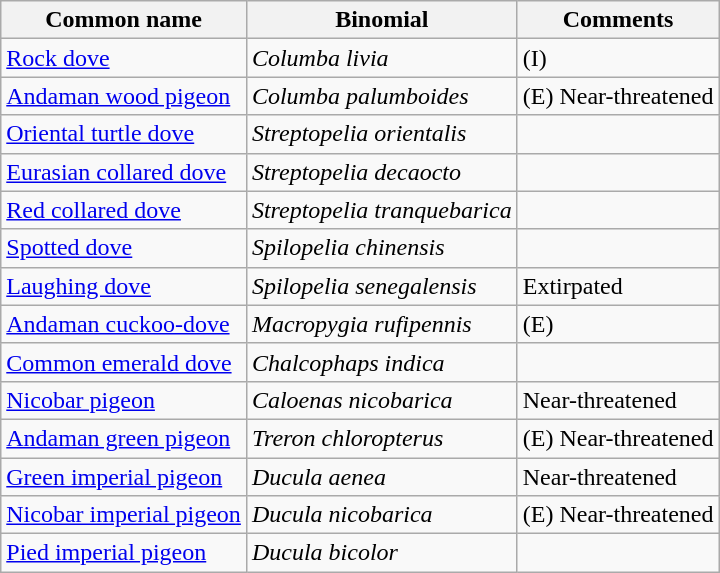<table class="wikitable">
<tr>
<th>Common name</th>
<th>Binomial</th>
<th>Comments</th>
</tr>
<tr>
<td><a href='#'>Rock dove</a></td>
<td><em>Columba livia</em></td>
<td>(I)</td>
</tr>
<tr>
<td><a href='#'>Andaman wood pigeon</a></td>
<td><em>Columba palumboides</em></td>
<td>(E) Near-threatened</td>
</tr>
<tr>
<td><a href='#'>Oriental turtle dove</a></td>
<td><em>Streptopelia orientalis</em></td>
<td></td>
</tr>
<tr>
<td><a href='#'>Eurasian collared dove</a></td>
<td><em>Streptopelia decaocto</em></td>
<td></td>
</tr>
<tr>
<td><a href='#'>Red collared dove</a></td>
<td><em>Streptopelia tranquebarica</em></td>
<td></td>
</tr>
<tr>
<td><a href='#'>Spotted dove</a></td>
<td><em>Spilopelia chinensis</em></td>
<td></td>
</tr>
<tr>
<td><a href='#'>Laughing dove</a></td>
<td><em>Spilopelia senegalensis</em></td>
<td>Extirpated</td>
</tr>
<tr>
<td><a href='#'>Andaman cuckoo-dove</a></td>
<td><em>Macropygia rufipennis</em></td>
<td>(E)</td>
</tr>
<tr>
<td><a href='#'>Common emerald dove</a></td>
<td><em>Chalcophaps indica</em></td>
<td></td>
</tr>
<tr>
<td><a href='#'>Nicobar pigeon</a></td>
<td><em>Caloenas nicobarica</em></td>
<td>Near-threatened</td>
</tr>
<tr>
<td><a href='#'>Andaman green pigeon</a></td>
<td><em>Treron chloropterus</em></td>
<td>(E) Near-threatened</td>
</tr>
<tr>
<td><a href='#'>Green imperial pigeon</a></td>
<td><em>Ducula aenea</em></td>
<td>Near-threatened</td>
</tr>
<tr>
<td><a href='#'>Nicobar imperial pigeon</a></td>
<td><em>Ducula nicobarica</em></td>
<td>(E) Near-threatened</td>
</tr>
<tr>
<td><a href='#'>Pied imperial pigeon</a></td>
<td><em>Ducula bicolor</em></td>
<td></td>
</tr>
</table>
